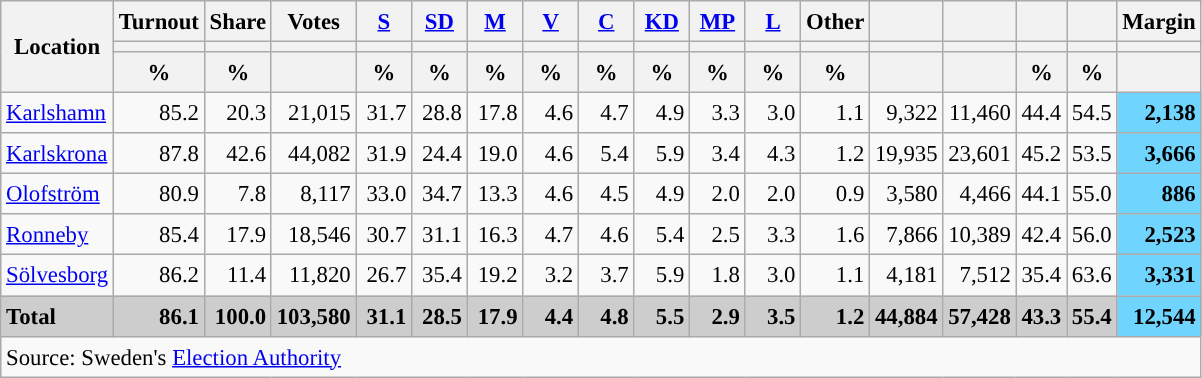<table class="wikitable sortable" style="text-align:right; font-size:95%; line-height:20px;">
<tr>
<th rowspan="3">Location</th>
<th>Turnout</th>
<th>Share</th>
<th>Votes</th>
<th width="30px" class="unsortable"><a href='#'>S</a></th>
<th width="30px" class="unsortable"><a href='#'>SD</a></th>
<th width="30px" class="unsortable"><a href='#'>M</a></th>
<th width="30px" class="unsortable"><a href='#'>V</a></th>
<th width="30px" class="unsortable"><a href='#'>C</a></th>
<th width="30px" class="unsortable"><a href='#'>KD</a></th>
<th width="30px" class="unsortable"><a href='#'>MP</a></th>
<th width="30px" class="unsortable"><a href='#'>L</a></th>
<th width="30px" class="unsortable">Other</th>
<th></th>
<th></th>
<th></th>
<th></th>
<th>Margin</th>
</tr>
<tr>
<th></th>
<th></th>
<th></th>
<th style="background:"></th>
<th style="background:"></th>
<th style="background:"></th>
<th style="background:"></th>
<th style="background:"></th>
<th style="background:"></th>
<th style="background:"></th>
<th style="background:"></th>
<th style="background:"></th>
<th style="background:"></th>
<th style="background:"></th>
<th style="background:"></th>
<th style="background:"></th>
<th></th>
</tr>
<tr>
<th data-sort-type="number">%</th>
<th data-sort-type="number">%</th>
<th></th>
<th data-sort-type="number">%</th>
<th data-sort-type="number">%</th>
<th data-sort-type="number">%</th>
<th data-sort-type="number">%</th>
<th data-sort-type="number">%</th>
<th data-sort-type="number">%</th>
<th data-sort-type="number">%</th>
<th data-sort-type="number">%</th>
<th data-sort-type="number">%</th>
<th data-sort-type="number"></th>
<th data-sort-type="number"></th>
<th data-sort-type="number">%</th>
<th data-sort-type="number">%</th>
<th data-sort-type="number"></th>
</tr>
<tr>
<td align="left"><a href='#'>Karlshamn</a></td>
<td>85.2</td>
<td>20.3</td>
<td>21,015</td>
<td>31.7</td>
<td>28.8</td>
<td>17.8</td>
<td>4.6</td>
<td>4.7</td>
<td>4.9</td>
<td>3.3</td>
<td>3.0</td>
<td>1.1</td>
<td>9,322</td>
<td>11,460</td>
<td>44.4</td>
<td>54.5</td>
<td bgcolor=#6fd5fe><strong>2,138</strong></td>
</tr>
<tr>
<td align="left"><a href='#'>Karlskrona</a></td>
<td>87.8</td>
<td>42.6</td>
<td>44,082</td>
<td>31.9</td>
<td>24.4</td>
<td>19.0</td>
<td>4.6</td>
<td>5.4</td>
<td>5.9</td>
<td>3.4</td>
<td>4.3</td>
<td>1.2</td>
<td>19,935</td>
<td>23,601</td>
<td>45.2</td>
<td>53.5</td>
<td bgcolor=#6fd5fe><strong>3,666</strong></td>
</tr>
<tr>
<td align="left"><a href='#'>Olofström</a></td>
<td>80.9</td>
<td>7.8</td>
<td>8,117</td>
<td>33.0</td>
<td>34.7</td>
<td>13.3</td>
<td>4.6</td>
<td>4.5</td>
<td>4.9</td>
<td>2.0</td>
<td>2.0</td>
<td>0.9</td>
<td>3,580</td>
<td>4,466</td>
<td>44.1</td>
<td>55.0</td>
<td bgcolor=#6fd5fe><strong>886</strong></td>
</tr>
<tr>
<td align="left"><a href='#'>Ronneby</a></td>
<td>85.4</td>
<td>17.9</td>
<td>18,546</td>
<td>30.7</td>
<td>31.1</td>
<td>16.3</td>
<td>4.7</td>
<td>4.6</td>
<td>5.4</td>
<td>2.5</td>
<td>3.3</td>
<td>1.6</td>
<td>7,866</td>
<td>10,389</td>
<td>42.4</td>
<td>56.0</td>
<td bgcolor=#6fd5fe><strong>2,523</strong></td>
</tr>
<tr>
<td align="left"><a href='#'>Sölvesborg</a></td>
<td>86.2</td>
<td>11.4</td>
<td>11,820</td>
<td>26.7</td>
<td>35.4</td>
<td>19.2</td>
<td>3.2</td>
<td>3.7</td>
<td>5.9</td>
<td>1.8</td>
<td>3.0</td>
<td>1.1</td>
<td>4,181</td>
<td>7,512</td>
<td>35.4</td>
<td>63.6</td>
<td bgcolor=#6fd5fe><strong>3,331</strong></td>
</tr>
<tr style="background:#CDCDCD;">
<td align="left"><strong>Total</strong></td>
<td><strong>86.1</strong></td>
<td><strong>100.0</strong></td>
<td><strong>103,580</strong></td>
<td><strong>31.1</strong></td>
<td><strong>28.5</strong></td>
<td><strong>17.9</strong></td>
<td><strong>4.4</strong></td>
<td><strong>4.8</strong></td>
<td><strong>5.5</strong></td>
<td><strong>2.9</strong></td>
<td><strong>3.5</strong></td>
<td><strong>1.2</strong></td>
<td><strong>44,884</strong></td>
<td><strong>57,428</strong></td>
<td><strong>43.3</strong></td>
<td><strong>55.4</strong></td>
<td bgcolor=#6fd5fe><strong>12,544</strong></td>
</tr>
<tr>
<td colspan="18" align="left">Source: Sweden's <a href='#'>Election Authority</a></td>
</tr>
</table>
